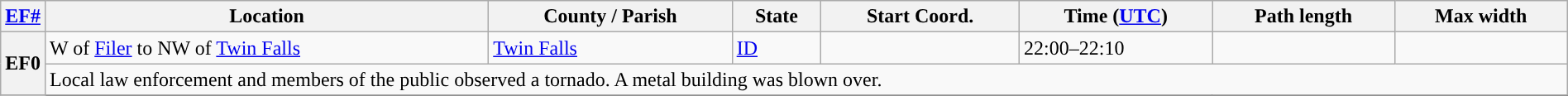<table class="wikitable sortable" style="width:100%;">
<tr>
<th scope="col" width="2%" align="center"><a href='#'>EF#</a></th>
<th scope="col" align="center" class="unsortable">Location</th>
<th scope="col" align="center" class="unsortable">County / Parish</th>
<th scope="col" align="center">State</th>
<th scope="col" align="center">Start Coord.</th>
<th scope="col" align="center">Time (<a href='#'>UTC</a>)</th>
<th scope="col" align="center">Path length</th>
<th scope="col" align="center">Max width</th>
</tr>
<tr>
<th scope="row" rowspan="2" style="background-color:#">EF0</th>
<td>W of <a href='#'>Filer</a> to NW of <a href='#'>Twin Falls</a></td>
<td><a href='#'>Twin Falls</a></td>
<td><a href='#'>ID</a></td>
<td></td>
<td>22:00–22:10</td>
<td></td>
<td></td>
</tr>
<tr class="expand-child">
<td colspan="8" style=" border-bottom: 1px solid black;">Local law enforcement and members of the public observed a tornado. A metal building was blown over.</td>
</tr>
<tr>
</tr>
</table>
